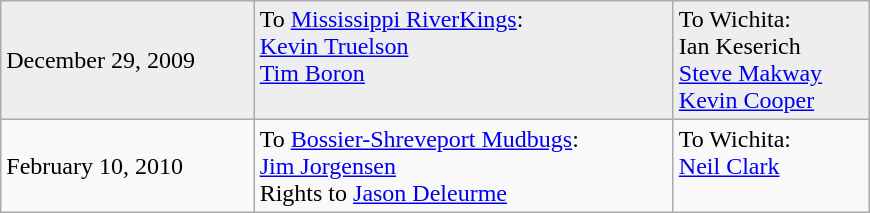<table class="wikitable" style="border:1px solid #999999; width:580px;">
<tr bgcolor="eeeeee">
<td>December 29, 2009</td>
<td valign="top">To <a href='#'>Mississippi RiverKings</a>: <br> <a href='#'>Kevin Truelson</a> <br> <a href='#'>Tim Boron</a></td>
<td valign="top">To Wichita: <br> Ian Keserich <br> <a href='#'>Steve Makway</a> <br> <a href='#'>Kevin Cooper</a></td>
</tr>
<tr>
<td>February 10, 2010</td>
<td valign="top">To <a href='#'>Bossier-Shreveport Mudbugs</a>: <br> <a href='#'>Jim Jorgensen</a> <br> Rights to <a href='#'>Jason Deleurme</a></td>
<td valign="top">To Wichita: <br> <a href='#'>Neil Clark</a></td>
</tr>
</table>
